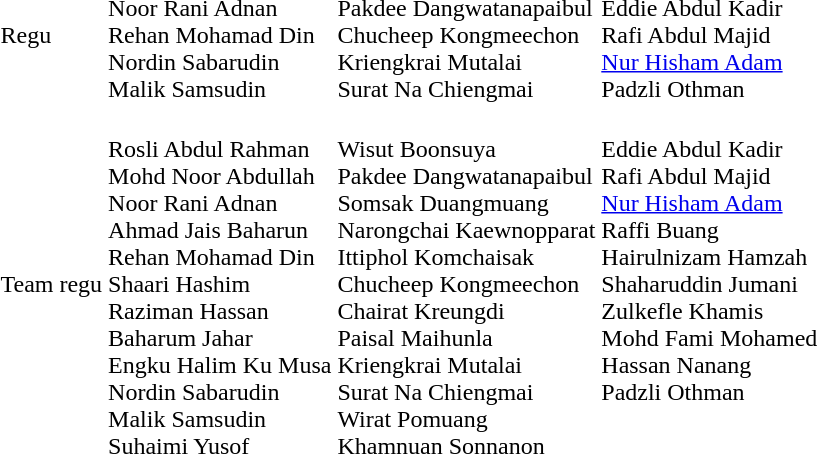<table>
<tr>
<td>Regu<br></td>
<td><br>Noor Rani Adnan<br>Rehan Mohamad Din<br>Nordin Sabarudin<br>Malik Samsudin</td>
<td><br>Pakdee Dangwatanapaibul<br>Chucheep Kongmeechon<br>Kriengkrai Mutalai<br>Surat Na Chiengmai</td>
<td><br>Eddie Abdul Kadir<br>Rafi Abdul Majid<br><a href='#'>Nur Hisham Adam</a><br>Padzli Othman</td>
</tr>
<tr>
<td>Team regu<br></td>
<td><br>Rosli Abdul Rahman<br>Mohd Noor Abdullah<br>Noor Rani Adnan<br>Ahmad Jais Baharun<br>Rehan Mohamad Din<br>Shaari Hashim<br>Raziman Hassan<br>Baharum Jahar<br>Engku Halim Ku Musa<br>Nordin Sabarudin<br>Malik Samsudin<br>Suhaimi Yusof</td>
<td><br>Wisut Boonsuya<br>Pakdee Dangwatanapaibul<br>Somsak Duangmuang<br>Narongchai Kaewnopparat<br>Ittiphol Komchaisak<br>Chucheep Kongmeechon<br>Chairat Kreungdi<br>Paisal Maihunla<br>Kriengkrai Mutalai<br>Surat Na Chiengmai<br>Wirat Pomuang<br>Khamnuan Sonnanon</td>
<td valign=top><br>Eddie Abdul Kadir<br>Rafi Abdul Majid<br><a href='#'>Nur Hisham Adam</a><br>Raffi Buang<br>Hairulnizam Hamzah<br>Shaharuddin Jumani<br>Zulkefle Khamis<br>Mohd Fami Mohamed<br>Hassan Nanang<br>Padzli Othman</td>
</tr>
</table>
